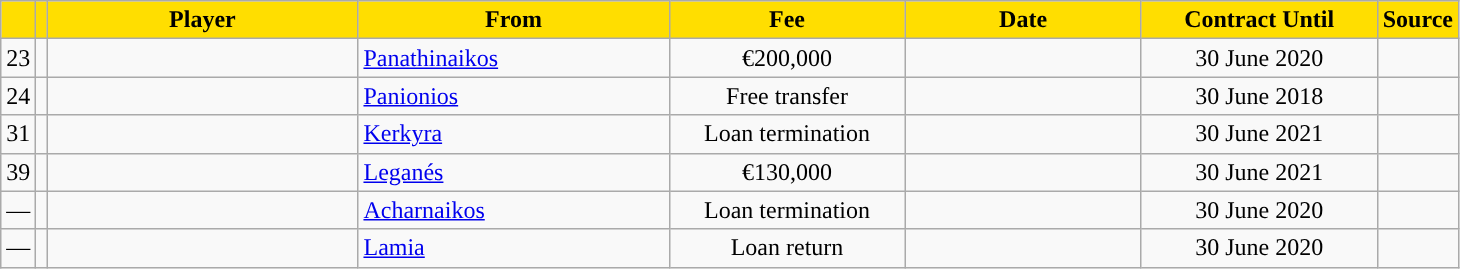<table class="wikitable sortable">
<tr>
<th style="background:#FFDE00"></th>
<th style="background:#FFDE00"></th>
<th width=200 style="background:#FFDE00">Player</th>
<th width=200 style="background:#FFDE00">From</th>
<th width=150 style="background:#FFDE00">Fee</th>
<th width=150 style="background:#FFDE00">Date</th>
<th width=150 style="background:#FFDE00">Contract Until</th>
<th style="background:#FFDE00">Source</th>
</tr>
<tr>
<td align=center>23</td>
<td align=center></td>
<td></td>
<td> <a href='#'>Panathinaikos</a></td>
<td align=center>€200,000</td>
<td align=center></td>
<td align=center>30 June 2020</td>
<td align=center></td>
</tr>
<tr>
<td align=center>24</td>
<td align=center></td>
<td></td>
<td> <a href='#'>Panionios</a></td>
<td align=center>Free transfer</td>
<td align=center></td>
<td align=center>30 June 2018</td>
<td align=center></td>
</tr>
<tr>
<td align=center>31</td>
<td align=center></td>
<td></td>
<td> <a href='#'>Kerkyra</a></td>
<td align=center>Loan termination</td>
<td align=center></td>
<td align=center>30 June 2021</td>
<td align=center></td>
</tr>
<tr>
<td align=center>39</td>
<td align=center></td>
<td></td>
<td> <a href='#'>Leganés</a></td>
<td align=center>€130,000</td>
<td align=center></td>
<td align=center>30 June 2021</td>
<td align=center></td>
</tr>
<tr>
<td align=center>—</td>
<td align=center></td>
<td></td>
<td> <a href='#'>Acharnaikos</a></td>
<td align=center>Loan termination</td>
<td align=center></td>
<td align=center>30 June 2020</td>
<td align=center></td>
</tr>
<tr>
<td align=center>—</td>
<td align=center></td>
<td></td>
<td> <a href='#'>Lamia</a></td>
<td align=center>Loan return</td>
<td align=center></td>
<td align=center>30 June 2020</td>
<td align=center></td>
</tr>
</table>
